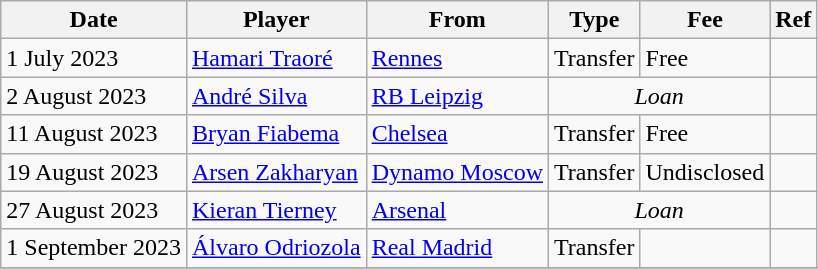<table class="wikitable">
<tr>
<th>Date</th>
<th>Player</th>
<th>From</th>
<th>Type</th>
<th>Fee</th>
<th>Ref</th>
</tr>
<tr>
<td>1 July 2023</td>
<td> <a href='#'>Hamari Traoré</a></td>
<td> <a href='#'>Rennes</a></td>
<td>Transfer</td>
<td>Free</td>
<td></td>
</tr>
<tr>
<td>2 August 2023</td>
<td> <a href='#'>André Silva</a></td>
<td> <a href='#'>RB Leipzig</a></td>
<td colspan=2 align=center><em>Loan</em></td>
<td></td>
</tr>
<tr>
<td>11 August 2023</td>
<td> <a href='#'>Bryan Fiabema</a></td>
<td> <a href='#'>Chelsea</a></td>
<td>Transfer</td>
<td>Free</td>
<td></td>
</tr>
<tr>
<td>19 August 2023</td>
<td> <a href='#'>Arsen Zakharyan</a></td>
<td> <a href='#'>Dynamo Moscow</a></td>
<td>Transfer</td>
<td>Undisclosed</td>
<td></td>
</tr>
<tr>
<td>27 August 2023</td>
<td> <a href='#'>Kieran Tierney</a></td>
<td> <a href='#'>Arsenal</a></td>
<td colspan=2 align=center><em>Loan</em></td>
<td></td>
</tr>
<tr>
<td>1 September 2023</td>
<td> <a href='#'>Álvaro Odriozola</a></td>
<td><a href='#'>Real Madrid</a></td>
<td>Transfer</td>
<td></td>
<td></td>
</tr>
<tr>
</tr>
</table>
